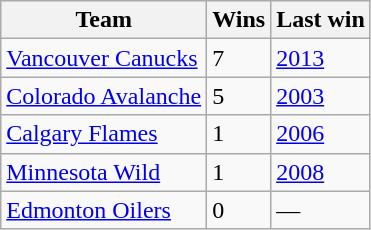<table class="wikitable">
<tr>
<th>Team</th>
<th>Wins</th>
<th>Last win</th>
</tr>
<tr>
<td><a href='#'>Vancouver Canucks</a></td>
<td>7</td>
<td><a href='#'>2013</a></td>
</tr>
<tr>
<td><a href='#'>Colorado Avalanche</a></td>
<td>5</td>
<td><a href='#'>2003</a></td>
</tr>
<tr>
<td><a href='#'>Calgary Flames</a></td>
<td>1</td>
<td><a href='#'>2006</a></td>
</tr>
<tr>
<td><a href='#'>Minnesota Wild</a></td>
<td>1</td>
<td><a href='#'>2008</a></td>
</tr>
<tr>
<td><a href='#'>Edmonton Oilers</a></td>
<td>0</td>
<td>—</td>
</tr>
</table>
